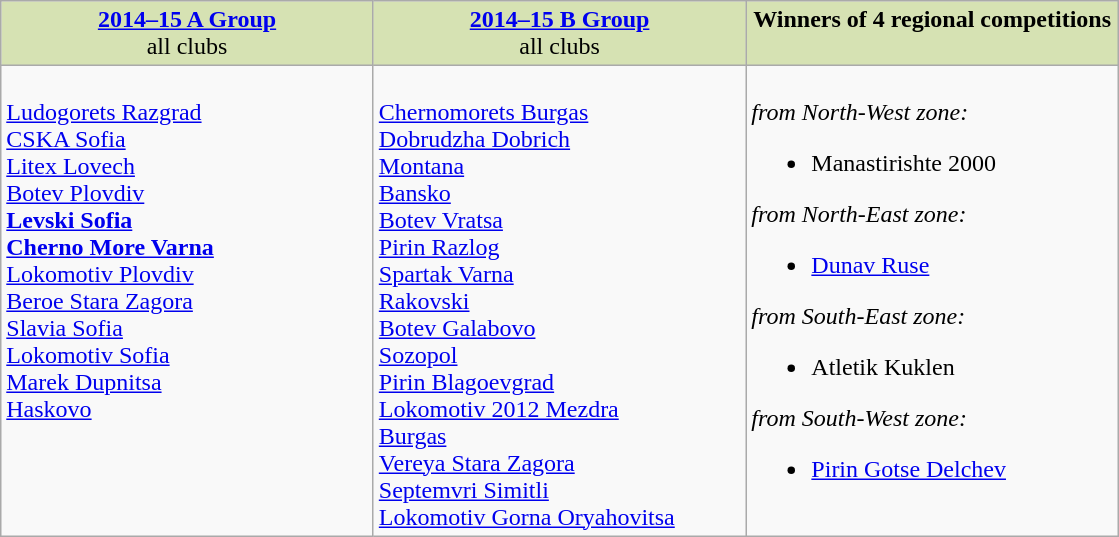<table class="wikitable">
<tr valign="top" bgcolor="#D6E2B3">
<td align=center width="33%"><strong><a href='#'>2014–15 A Group</a></strong><br>all clubs</td>
<td align=center width="33%"><strong><a href='#'>2014–15 B Group</a></strong><br>all clubs</td>
<td align=center width="33%"><strong>Winners of 4 regional competitions</strong></td>
</tr>
<tr valign="top">
<td><br><a href='#'>Ludogorets Razgrad</a><br>
<a href='#'>CSKA Sofia</a><br>
<a href='#'>Litex Lovech</a><br>
<a href='#'>Botev Plovdiv</a><br>
<strong><a href='#'>Levski Sofia</a></strong><br>
<strong><a href='#'>Cherno More Varna</a></strong><br>
<a href='#'>Lokomotiv Plovdiv</a><br>
<a href='#'>Beroe Stara Zagora</a><br>
<a href='#'>Slavia Sofia</a><br>
<a href='#'>Lokomotiv Sofia</a><br>
<a href='#'>Marek Dupnitsa</a><br>
<a href='#'>Haskovo</a></td>
<td><br><a href='#'>Chernomorets Burgas</a><br>
<a href='#'>Dobrudzha Dobrich</a><br>
<a href='#'>Montana</a><br>
<a href='#'>Bansko</a><br>
<a href='#'>Botev Vratsa</a><br>
<a href='#'>Pirin Razlog</a><br>
<a href='#'>Spartak Varna</a><br>
<a href='#'>Rakovski</a><br>
<a href='#'>Botev Galabovo</a><br>
<a href='#'>Sozopol</a><br>
<a href='#'>Pirin Blagoevgrad</a><br>
<a href='#'>Lokomotiv 2012 Mezdra</a><br>
<a href='#'>Burgas</a><br>
<a href='#'>Vereya Stara Zagora</a><br>
<a href='#'>Septemvri Simitli</a><br>
<a href='#'>Lokomotiv Gorna Oryahovitsa</a></td>
<td><br><em>from North-West zone:</em><ul><li>Manastirishte 2000</li></ul><em>from North-East zone:</em><ul><li><a href='#'>Dunav Ruse</a></li></ul><em>from South-East zone:</em><ul><li>Atletik Kuklen</li></ul><em>from South-West zone:</em><ul><li><a href='#'>Pirin Gotse Delchev</a></li></ul></td>
</tr>
</table>
